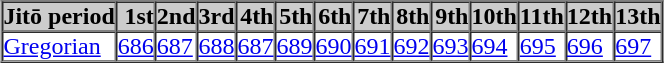<table border="1" cellpadding="0" cellspacing="0" style="margin:1em auto;">
<tr ---- style="font-weight:bold;background-color:#CCCCCC;color:black;text-align:right">
<td>Jitō period</td>
<td>1st</td>
<td>2nd</td>
<td>3rd</td>
<td>4th</td>
<td>5th</td>
<td>6th</td>
<td>7th</td>
<td>8th</td>
<td>9th</td>
<td>10th</td>
<td>11th</td>
<td>12th</td>
<td>13th</td>
</tr>
<tr ---- style="background-color:white;">
<td><a href='#'>Gregorian</a></td>
<td><a href='#'>686</a></td>
<td><a href='#'>687</a></td>
<td><a href='#'>688</a></td>
<td><a href='#'>687</a></td>
<td><a href='#'>689</a></td>
<td><a href='#'>690</a></td>
<td><a href='#'>691</a></td>
<td><a href='#'>692</a></td>
<td><a href='#'>693</a></td>
<td><a href='#'>694</a></td>
<td><a href='#'>695</a></td>
<td><a href='#'>696</a></td>
<td><a href='#'>697</a></td>
</tr>
</table>
